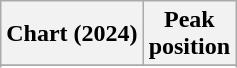<table class="wikitable sortable plainrowheaders" style="text-align:center">
<tr>
<th scope="col">Chart (2024)</th>
<th scope="col">Peak<br>position</th>
</tr>
<tr>
</tr>
<tr>
</tr>
<tr>
</tr>
<tr>
</tr>
<tr>
</tr>
</table>
